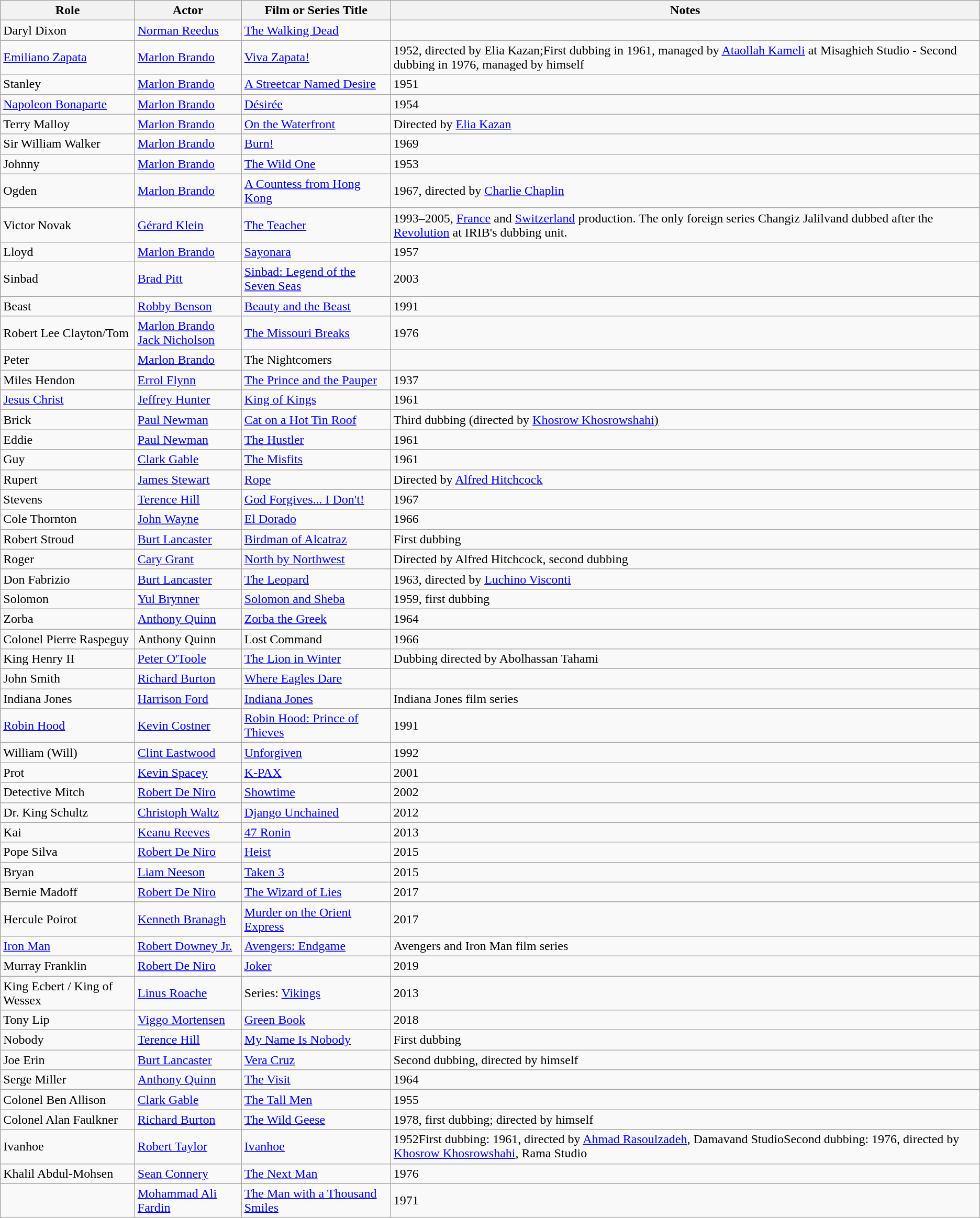<table class="wikitable">
<tr>
<th>Role</th>
<th>Actor</th>
<th>Film or Series Title</th>
<th>Notes</th>
</tr>
<tr>
<td>Daryl Dixon</td>
<td><a href='#'>Norman Reedus</a></td>
<td><a href='#'>The Walking Dead</a></td>
<td></td>
</tr>
<tr>
<td><a href='#'>Emiliano Zapata</a></td>
<td><a href='#'>Marlon Brando</a></td>
<td><a href='#'>Viva Zapata!</a></td>
<td>1952, directed by Elia Kazan;First dubbing in 1961, managed by <a href='#'>Ataollah Kameli</a> at Misaghieh Studio - Second dubbing in 1976, managed by himself</td>
</tr>
<tr>
<td>Stanley</td>
<td><a href='#'>Marlon Brando</a></td>
<td><a href='#'>A Streetcar Named Desire</a></td>
<td>1951</td>
</tr>
<tr>
<td><a href='#'>Napoleon Bonaparte</a></td>
<td><a href='#'>Marlon Brando</a></td>
<td><a href='#'>Désirée</a></td>
<td>1954</td>
</tr>
<tr>
<td>Terry Malloy</td>
<td><a href='#'>Marlon Brando</a></td>
<td><a href='#'>On the Waterfront</a></td>
<td>Directed by <a href='#'>Elia Kazan</a></td>
</tr>
<tr>
<td>Sir William Walker</td>
<td><a href='#'>Marlon Brando</a></td>
<td><a href='#'>Burn!</a></td>
<td>1969</td>
</tr>
<tr>
<td>Johnny</td>
<td><a href='#'>Marlon Brando</a></td>
<td><a href='#'>The Wild One</a></td>
<td>1953</td>
</tr>
<tr>
<td>Ogden</td>
<td><a href='#'>Marlon Brando</a></td>
<td><a href='#'>A Countess from Hong Kong</a></td>
<td>1967, directed by <a href='#'>Charlie Chaplin</a></td>
</tr>
<tr>
<td>Victor Novak</td>
<td><a href='#'>Gérard Klein</a></td>
<td><a href='#'>The Teacher</a></td>
<td>1993–2005, <a href='#'>France</a> and <a href='#'>Switzerland</a> production. The only foreign series Changiz Jalilvand dubbed after the <a href='#'>Revolution</a> at IRIB's dubbing unit.</td>
</tr>
<tr>
<td>Lloyd</td>
<td><a href='#'>Marlon Brando</a></td>
<td><a href='#'>Sayonara</a></td>
<td>1957</td>
</tr>
<tr>
<td>Sinbad</td>
<td><a href='#'>Brad Pitt</a></td>
<td><a href='#'>Sinbad: Legend of the Seven Seas</a></td>
<td>2003</td>
</tr>
<tr>
<td>Beast</td>
<td><a href='#'>Robby Benson</a></td>
<td><a href='#'>Beauty and the Beast</a></td>
<td>1991</td>
</tr>
<tr>
<td>Robert Lee Clayton/Tom</td>
<td><a href='#'>Marlon Brando</a><br><a href='#'>Jack Nicholson</a></td>
<td><a href='#'>The Missouri Breaks</a></td>
<td>1976</td>
</tr>
<tr>
<td>Peter</td>
<td><a href='#'>Marlon Brando</a></td>
<td>The Nightcomers</td>
<td></td>
</tr>
<tr>
<td>Miles Hendon</td>
<td><a href='#'>Errol Flynn</a></td>
<td><a href='#'>The Prince and the Pauper</a></td>
<td>1937</td>
</tr>
<tr>
<td><a href='#'>Jesus Christ</a></td>
<td><a href='#'>Jeffrey Hunter</a></td>
<td><a href='#'>King of Kings</a></td>
<td>1961</td>
</tr>
<tr>
<td>Brick</td>
<td><a href='#'>Paul Newman</a></td>
<td><a href='#'>Cat on a Hot Tin Roof</a></td>
<td>Third dubbing (directed by <a href='#'>Khosrow Khosrowshahi</a><ins>)</ins></td>
</tr>
<tr>
<td>Eddie</td>
<td><a href='#'>Paul Newman</a></td>
<td><a href='#'>The Hustler</a></td>
<td>1961</td>
</tr>
<tr>
<td>Guy</td>
<td><a href='#'>Clark Gable</a></td>
<td><a href='#'>The Misfits</a></td>
<td>1961</td>
</tr>
<tr>
<td>Rupert</td>
<td><a href='#'>James Stewart</a></td>
<td><a href='#'>Rope</a></td>
<td>Directed by <a href='#'>Alfred Hitchcock</a></td>
</tr>
<tr>
<td>Stevens</td>
<td><a href='#'>Terence Hill</a></td>
<td><a href='#'>God Forgives... I Don't!</a></td>
<td>1967</td>
</tr>
<tr>
<td>Cole Thornton</td>
<td><a href='#'>John Wayne</a></td>
<td><a href='#'>El Dorado</a></td>
<td>1966</td>
</tr>
<tr>
<td>Robert Stroud</td>
<td><a href='#'>Burt Lancaster</a></td>
<td><a href='#'>Birdman of Alcatraz</a></td>
<td>First dubbing</td>
</tr>
<tr>
<td>Roger</td>
<td><a href='#'>Cary Grant</a></td>
<td><a href='#'>North by Northwest</a></td>
<td>Directed by Alfred Hitchcock, second dubbing</td>
</tr>
<tr>
<td>Don Fabrizio</td>
<td><a href='#'>Burt Lancaster</a></td>
<td><a href='#'>The Leopard</a></td>
<td>1963, directed by <a href='#'>Luchino Visconti</a></td>
</tr>
<tr>
<td>Solomon</td>
<td><a href='#'>Yul Brynner</a></td>
<td><a href='#'>Solomon and Sheba</a></td>
<td>1959, first dubbing</td>
</tr>
<tr>
<td>Zorba</td>
<td><a href='#'>Anthony Quinn</a></td>
<td><a href='#'>Zorba the Greek</a></td>
<td 196>1964</td>
</tr>
<tr>
<td>Colonel Pierre Raspeguy</td>
<td>Anthony Quinn</td>
<td>Lost Command</td>
<td>1966</td>
</tr>
<tr>
<td>King Henry II</td>
<td><a href='#'>Peter O'Toole</a></td>
<td><a href='#'>The Lion in Winter</a></td>
<td>Dubbing directed by Abolhassan Tahami</td>
</tr>
<tr>
<td>John Smith</td>
<td><a href='#'>Richard Burton</a></td>
<td><a href='#'>Where Eagles Dare</a></td>
<td></td>
</tr>
<tr>
<td>Indiana Jones</td>
<td><a href='#'>Harrison Ford</a></td>
<td><a href='#'>Indiana Jones</a></td>
<td>Indiana Jones film series</td>
</tr>
<tr>
<td><a href='#'>Robin Hood</a></td>
<td><a href='#'>Kevin Costner</a></td>
<td><a href='#'>Robin Hood: Prince of Thieves</a></td>
<td>1991</td>
</tr>
<tr>
<td>William (Will)</td>
<td><a href='#'>Clint Eastwood</a></td>
<td><a href='#'>Unforgiven</a></td>
<td>1992</td>
</tr>
<tr>
<td>Prot</td>
<td><a href='#'>Kevin Spacey</a></td>
<td><a href='#'>K-PAX</a></td>
<td>2001</td>
</tr>
<tr>
<td>Detective Mitch</td>
<td><a href='#'>Robert De Niro</a></td>
<td><a href='#'>Showtime</a></td>
<td>2002</td>
</tr>
<tr>
<td>Dr. King Schultz</td>
<td><a href='#'>Christoph Waltz</a></td>
<td><a href='#'>Django Unchained</a></td>
<td>2012</td>
</tr>
<tr>
<td>Kai</td>
<td><a href='#'>Keanu Reeves</a></td>
<td><a href='#'>47 Ronin</a></td>
<td>2013</td>
</tr>
<tr>
<td>Pope Silva</td>
<td><a href='#'>Robert De Niro</a></td>
<td><a href='#'>Heist</a></td>
<td>2015</td>
</tr>
<tr>
<td>Bryan</td>
<td><a href='#'>Liam Neeson</a></td>
<td><a href='#'>Taken 3</a></td>
<td>2015</td>
</tr>
<tr>
<td>Bernie Madoff</td>
<td><a href='#'>Robert De Niro</a></td>
<td><a href='#'>The Wizard of Lies</a></td>
<td>2017</td>
</tr>
<tr>
<td>Hercule Poirot</td>
<td><a href='#'>Kenneth Branagh</a></td>
<td><a href='#'>Murder on the Orient Express</a></td>
<td>2017</td>
</tr>
<tr>
<td><a href='#'>Iron Man</a></td>
<td><a href='#'>Robert Downey Jr.</a></td>
<td><a href='#'>Avengers: Endgame</a></td>
<td>Avengers and Iron Man film series</td>
</tr>
<tr>
<td>Murray Franklin</td>
<td><a href='#'>Robert De Niro</a></td>
<td><a href='#'>Joker</a></td>
<td>2019</td>
</tr>
<tr>
<td>King Ecbert / King of Wessex</td>
<td><a href='#'>Linus Roache</a></td>
<td>Series: <a href='#'>Vikings</a></td>
<td>2013</td>
</tr>
<tr>
<td>Tony Lip</td>
<td><a href='#'>Viggo Mortensen</a></td>
<td><a href='#'>Green Book</a></td>
<td>2018</td>
</tr>
<tr>
<td>Nobody</td>
<td><a href='#'>Terence Hill</a></td>
<td><a href='#'>My Name Is Nobody</a></td>
<td>First dubbing</td>
</tr>
<tr>
<td>Joe Erin</td>
<td><a href='#'>Burt Lancaster</a></td>
<td><a href='#'>Vera Cruz</a></td>
<td>Second dubbing, directed by himself</td>
</tr>
<tr>
<td>Serge Miller</td>
<td><a href='#'>Anthony Quinn</a></td>
<td><a href='#'>The Visit</a></td>
<td>1964</td>
</tr>
<tr>
<td>Colonel Ben Allison</td>
<td><a href='#'>Clark Gable</a></td>
<td><a href='#'>The Tall Men</a></td>
<td>1955</td>
</tr>
<tr>
<td>Colonel Alan Faulkner</td>
<td><a href='#'>Richard Burton</a></td>
<td><a href='#'>The Wild Geese</a></td>
<td>1978, first dubbing; directed by himself</td>
</tr>
<tr>
<td>Ivanhoe</td>
<td><a href='#'>Robert Taylor</a></td>
<td><a href='#'>Ivanhoe</a></td>
<td>1952First dubbing: 1961, directed by <a href='#'>Ahmad Rasoulzadeh</a>, Damavand StudioSecond dubbing: 1976, directed by <a href='#'>Khosrow Khosrowshahi</a>, Rama Studio</td>
</tr>
<tr>
<td>Khalil Abdul-Mohsen</td>
<td><a href='#'>Sean Connery</a></td>
<td><a href='#'>The Next Man</a></td>
<td>1976</td>
</tr>
<tr>
<td></td>
<td><a href='#'>Mohammad Ali Fardin</a></td>
<td><a href='#'>The Man with a Thousand Smiles</a></td>
<td>1971</td>
</tr>
</table>
